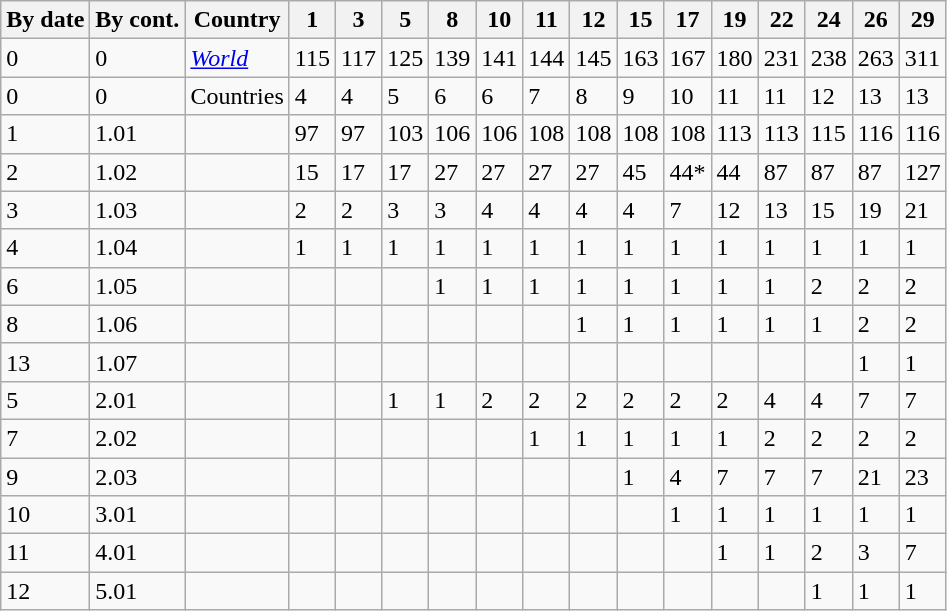<table class="wikitable sortable" align="center">
<tr>
<th>By date</th>
<th>By cont.</th>
<th>Country</th>
<th>1</th>
<th>3</th>
<th>5</th>
<th>8</th>
<th>10</th>
<th>11</th>
<th>12</th>
<th>15</th>
<th>17</th>
<th>19</th>
<th>22</th>
<th>24</th>
<th>26</th>
<th>29</th>
</tr>
<tr>
<td>0</td>
<td>0</td>
<td> <em><a href='#'>World</a></em></td>
<td>115</td>
<td>117</td>
<td>125</td>
<td>139</td>
<td>141</td>
<td>144</td>
<td>145</td>
<td>163</td>
<td>167</td>
<td>180</td>
<td>231</td>
<td>238</td>
<td>263</td>
<td>311</td>
</tr>
<tr>
<td>0</td>
<td>0</td>
<td>Countries</td>
<td>4</td>
<td>4</td>
<td>5</td>
<td>6</td>
<td>6</td>
<td>7</td>
<td>8</td>
<td>9</td>
<td>10</td>
<td>11</td>
<td>11</td>
<td>12</td>
<td>13</td>
<td>13</td>
</tr>
<tr>
<td>1</td>
<td>1.01</td>
<td></td>
<td>97</td>
<td>97</td>
<td>103</td>
<td>106</td>
<td>106</td>
<td>108</td>
<td>108</td>
<td>108</td>
<td>108</td>
<td>113</td>
<td>113</td>
<td>115</td>
<td>116</td>
<td>116</td>
</tr>
<tr>
<td>2</td>
<td>1.02</td>
<td></td>
<td>15</td>
<td>17</td>
<td>17</td>
<td>27</td>
<td>27</td>
<td>27</td>
<td>27</td>
<td>45</td>
<td>44*</td>
<td>44</td>
<td>87</td>
<td>87</td>
<td>87</td>
<td>127</td>
</tr>
<tr>
<td>3</td>
<td>1.03</td>
<td></td>
<td>2</td>
<td>2</td>
<td>3</td>
<td>3</td>
<td>4</td>
<td>4</td>
<td>4</td>
<td>4</td>
<td>7</td>
<td>12</td>
<td>13</td>
<td>15</td>
<td>19</td>
<td>21</td>
</tr>
<tr>
<td>4</td>
<td>1.04</td>
<td></td>
<td>1</td>
<td>1</td>
<td>1</td>
<td>1</td>
<td>1</td>
<td>1</td>
<td>1</td>
<td>1</td>
<td>1</td>
<td>1</td>
<td>1</td>
<td>1</td>
<td>1</td>
<td>1</td>
</tr>
<tr>
<td>6</td>
<td>1.05</td>
<td></td>
<td></td>
<td></td>
<td></td>
<td>1</td>
<td>1</td>
<td>1</td>
<td>1</td>
<td>1</td>
<td>1</td>
<td>1</td>
<td>1</td>
<td>2</td>
<td>2</td>
<td>2</td>
</tr>
<tr>
<td>8</td>
<td>1.06</td>
<td></td>
<td></td>
<td></td>
<td></td>
<td></td>
<td></td>
<td></td>
<td>1</td>
<td>1</td>
<td>1</td>
<td>1</td>
<td>1</td>
<td>1</td>
<td>2</td>
<td>2</td>
</tr>
<tr>
<td>13</td>
<td>1.07</td>
<td></td>
<td></td>
<td></td>
<td></td>
<td></td>
<td></td>
<td></td>
<td></td>
<td></td>
<td></td>
<td></td>
<td></td>
<td></td>
<td>1</td>
<td>1</td>
</tr>
<tr>
<td>5</td>
<td>2.01</td>
<td></td>
<td></td>
<td></td>
<td>1</td>
<td>1</td>
<td>2</td>
<td>2</td>
<td>2</td>
<td>2</td>
<td>2</td>
<td>2</td>
<td>4</td>
<td>4</td>
<td>7</td>
<td>7</td>
</tr>
<tr>
<td>7</td>
<td>2.02</td>
<td></td>
<td></td>
<td></td>
<td></td>
<td></td>
<td></td>
<td>1</td>
<td>1</td>
<td>1</td>
<td>1</td>
<td>1</td>
<td>2</td>
<td>2</td>
<td>2</td>
<td>2</td>
</tr>
<tr>
<td>9</td>
<td>2.03</td>
<td></td>
<td></td>
<td></td>
<td></td>
<td></td>
<td></td>
<td></td>
<td></td>
<td>1</td>
<td>4</td>
<td>7</td>
<td>7</td>
<td>7</td>
<td>21</td>
<td>23</td>
</tr>
<tr>
<td>10</td>
<td>3.01</td>
<td></td>
<td></td>
<td></td>
<td></td>
<td></td>
<td></td>
<td></td>
<td></td>
<td></td>
<td>1</td>
<td>1</td>
<td>1</td>
<td>1</td>
<td>1</td>
<td>1</td>
</tr>
<tr>
<td>11</td>
<td>4.01</td>
<td></td>
<td></td>
<td></td>
<td></td>
<td></td>
<td></td>
<td></td>
<td></td>
<td></td>
<td></td>
<td>1</td>
<td>1</td>
<td>2</td>
<td>3</td>
<td>7</td>
</tr>
<tr>
<td>12</td>
<td>5.01</td>
<td></td>
<td></td>
<td></td>
<td></td>
<td></td>
<td></td>
<td></td>
<td></td>
<td></td>
<td></td>
<td></td>
<td></td>
<td>1</td>
<td>1</td>
<td>1</td>
</tr>
</table>
